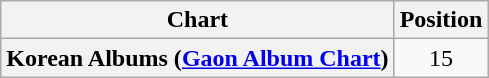<table class="wikitable plainrowheaders">
<tr>
<th scope="col">Chart</th>
<th scope="col">Position</th>
</tr>
<tr>
<th scope="row">Korean Albums (<a href='#'>Gaon Album Chart</a>)</th>
<td style="text-align:center">15 </td>
</tr>
</table>
